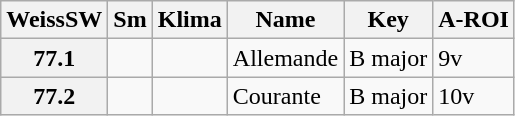<table border="1" class="wikitable sortable">
<tr>
<th data-sort-type="number">WeissSW</th>
<th>Sm</th>
<th>Klima</th>
<th class="unsortable">Name</th>
<th class="unsortable">Key</th>
<th>A-ROI</th>
</tr>
<tr>
<th data-sort-value="1">77.1</th>
<td></td>
<td></td>
<td>Allemande</td>
<td>B major</td>
<td>9v</td>
</tr>
<tr>
<th data-sort-value="2">77.2</th>
<td></td>
<td></td>
<td>Courante</td>
<td>B major</td>
<td>10v</td>
</tr>
</table>
